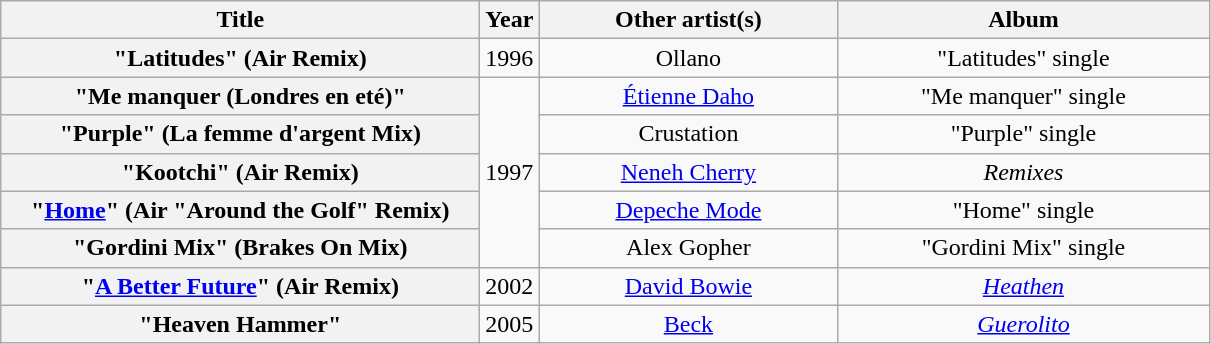<table class="wikitable plainrowheaders" style="text-align:center;" border="1">
<tr>
<th scope="col" style="width:19.5em;">Title</th>
<th scope="col">Year</th>
<th scope="col" style="width:12em;">Other artist(s)</th>
<th scope="col" style="width:15em;">Album</th>
</tr>
<tr>
<th scope="row">"Latitudes" (Air Remix)</th>
<td>1996</td>
<td>Ollano</td>
<td>"Latitudes" single</td>
</tr>
<tr>
<th scope="row">"Me manquer (Londres en eté)"</th>
<td rowspan="5">1997</td>
<td><a href='#'>Étienne Daho</a></td>
<td>"Me manquer" single</td>
</tr>
<tr>
<th scope="row">"Purple" (La femme d'argent Mix)</th>
<td>Crustation</td>
<td>"Purple" single</td>
</tr>
<tr>
<th scope="row">"Kootchi" (Air Remix)</th>
<td><a href='#'>Neneh Cherry</a></td>
<td><em>Remixes</em></td>
</tr>
<tr>
<th scope="row">"<a href='#'>Home</a>" (Air "Around the Golf" Remix)</th>
<td><a href='#'>Depeche Mode</a></td>
<td>"Home" single</td>
</tr>
<tr>
<th scope="row">"Gordini Mix" (Brakes On Mix)</th>
<td>Alex Gopher</td>
<td>"Gordini Mix" single</td>
</tr>
<tr>
<th scope="row">"<a href='#'>A Better Future</a>" (Air Remix)</th>
<td>2002</td>
<td><a href='#'>David Bowie</a></td>
<td><em><a href='#'>Heathen</a></em></td>
</tr>
<tr>
<th scope="row">"Heaven Hammer"</th>
<td>2005</td>
<td><a href='#'>Beck</a></td>
<td><em><a href='#'>Guerolito</a></em></td>
</tr>
</table>
